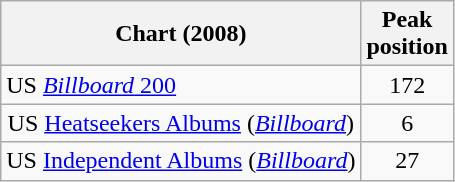<table class="wikitable sortable plainrowheaders" style="text-align:center;">
<tr>
<th scope="col">Chart (2008)</th>
<th scope="col">Peak<br>position</th>
</tr>
<tr>
<td align="left">US <a href='#'><em>Billboard</em> 200</a></td>
<td align="center">172</td>
</tr>
<tr>
<td>US <a href='#'>Heatseekers Albums</a> (<em><a href='#'>Billboard</a></em>)</td>
<td align="center">6</td>
</tr>
<tr>
<td>US <a href='#'>Independent Albums</a> (<em><a href='#'>Billboard</a></em>)</td>
<td align="center">27</td>
</tr>
</table>
